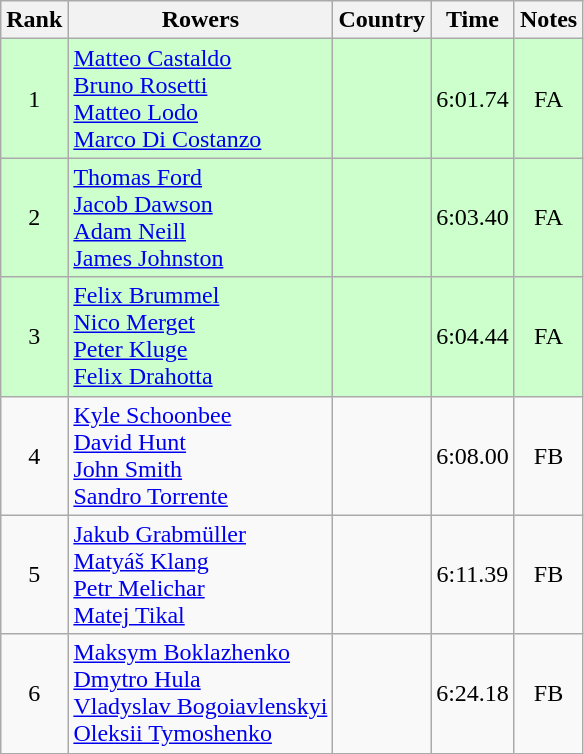<table class="wikitable" style="text-align:center">
<tr>
<th>Rank</th>
<th>Rowers</th>
<th>Country</th>
<th>Time</th>
<th>Notes</th>
</tr>
<tr bgcolor=ccffcc>
<td>1</td>
<td align="left"><a href='#'>Matteo Castaldo</a><br><a href='#'>Bruno Rosetti</a><br><a href='#'>Matteo Lodo</a><br><a href='#'>Marco Di Costanzo</a></td>
<td align="left"></td>
<td>6:01.74</td>
<td>FA</td>
</tr>
<tr bgcolor=ccffcc>
<td>2</td>
<td align="left"><a href='#'>Thomas Ford</a><br><a href='#'>Jacob Dawson</a><br><a href='#'>Adam Neill</a><br><a href='#'>James Johnston</a></td>
<td align="left"></td>
<td>6:03.40</td>
<td>FA</td>
</tr>
<tr bgcolor=ccffcc>
<td>3</td>
<td align="left"><a href='#'>Felix Brummel</a><br><a href='#'>Nico Merget</a><br><a href='#'>Peter Kluge</a><br><a href='#'>Felix Drahotta</a></td>
<td align="left"></td>
<td>6:04.44</td>
<td>FA</td>
</tr>
<tr>
<td>4</td>
<td align="left"><a href='#'>Kyle Schoonbee</a><br><a href='#'>David Hunt</a><br><a href='#'>John Smith</a><br><a href='#'>Sandro Torrente</a></td>
<td align="left"></td>
<td>6:08.00</td>
<td>FB</td>
</tr>
<tr>
<td>5</td>
<td align="left"><a href='#'>Jakub Grabmüller</a><br><a href='#'>Matyáš Klang</a><br><a href='#'>Petr Melichar</a><br><a href='#'>Matej Tikal</a></td>
<td align="left"></td>
<td>6:11.39</td>
<td>FB</td>
</tr>
<tr>
<td>6</td>
<td align="left"><a href='#'>Maksym Boklazhenko</a><br><a href='#'>Dmytro Hula</a><br><a href='#'>Vladyslav Bogoiavlenskyi</a><br><a href='#'>Oleksii Tymoshenko</a></td>
<td align="left"></td>
<td>6:24.18</td>
<td>FB</td>
</tr>
</table>
